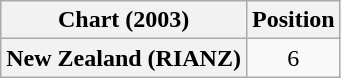<table class="wikitable plainrowheaders" style="text-align:center">
<tr>
<th scope="col">Chart (2003)</th>
<th scope="col">Position</th>
</tr>
<tr>
<th scope="row">New Zealand (RIANZ)</th>
<td>6</td>
</tr>
</table>
